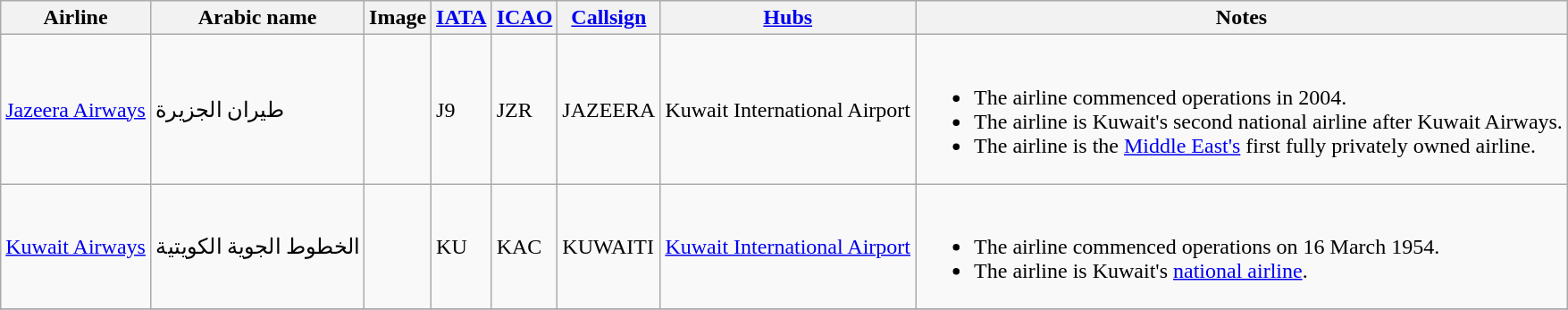<table class="wikitable sortable">
<tr valign="middle">
<th>Airline</th>
<th>Arabic name</th>
<th>Image</th>
<th><a href='#'>IATA</a></th>
<th><a href='#'>ICAO</a></th>
<th><a href='#'>Callsign</a></th>
<th><a href='#'>Hubs</a></th>
<th>Notes</th>
</tr>
<tr>
<td><a href='#'>Jazeera Airways</a></td>
<td>طيران الجزيرة</td>
<td></td>
<td>J9</td>
<td>JZR</td>
<td>JAZEERA</td>
<td>Kuwait International Airport</td>
<td><br><ul><li>The airline commenced operations in 2004.</li><li>The airline is Kuwait's second national airline after Kuwait Airways.</li><li>The airline is the <a href='#'>Middle East's</a> first fully privately owned airline.</li></ul></td>
</tr>
<tr>
<td><a href='#'>Kuwait Airways</a></td>
<td>الخطوط الجوية الكويتية</td>
<td></td>
<td>KU</td>
<td>KAC</td>
<td>KUWAITI</td>
<td><a href='#'>Kuwait International Airport</a></td>
<td><br><ul><li>The airline commenced operations on 16 March 1954.</li><li>The airline is Kuwait's <a href='#'>national airline</a>.</li></ul></td>
</tr>
<tr>
</tr>
</table>
